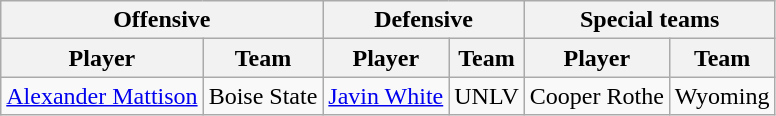<table class="wikitable">
<tr>
<th colspan="2">Offensive</th>
<th colspan="2">Defensive</th>
<th colspan="2">Special teams</th>
</tr>
<tr>
<th>Player</th>
<th>Team</th>
<th>Player</th>
<th>Team</th>
<th>Player</th>
<th>Team</th>
</tr>
<tr>
<td><a href='#'>Alexander Mattison</a></td>
<td>Boise State</td>
<td><a href='#'>Javin White</a></td>
<td>UNLV</td>
<td>Cooper Rothe</td>
<td>Wyoming</td>
</tr>
</table>
